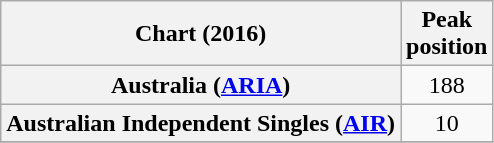<table class="wikitable plainrowheaders sortable" style="text-align:center;">
<tr>
<th scope="col">Chart (2016)</th>
<th scope="col">Peak<br>position</th>
</tr>
<tr>
<th scope="row">Australia (<a href='#'>ARIA</a>)</th>
<td>188</td>
</tr>
<tr>
<th scope="row">Australian Independent Singles (<a href='#'>AIR</a>)</th>
<td>10</td>
</tr>
<tr>
</tr>
</table>
